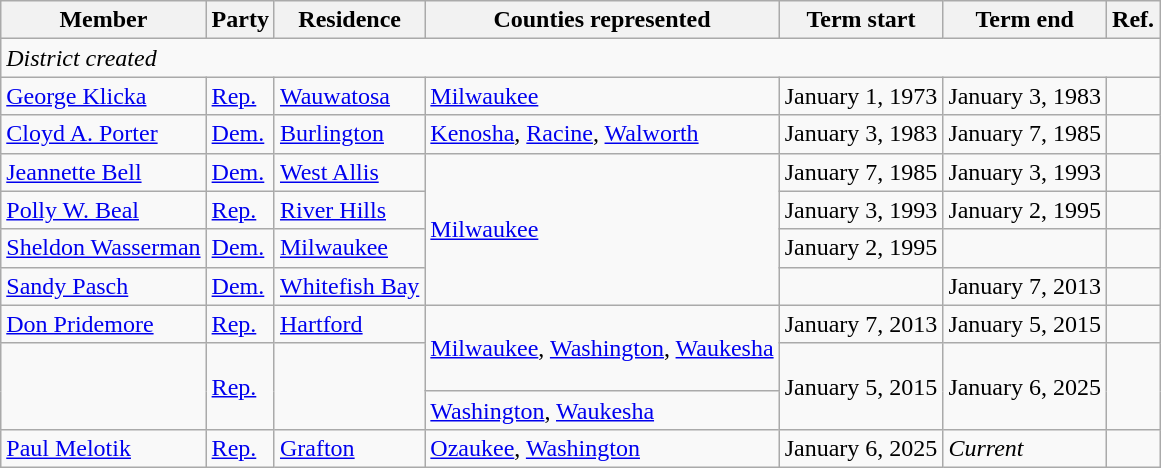<table class="wikitable">
<tr>
<th>Member</th>
<th>Party</th>
<th>Residence</th>
<th>Counties represented</th>
<th>Term start</th>
<th>Term end</th>
<th>Ref.</th>
</tr>
<tr>
<td colspan="7"><em>District created</em></td>
</tr>
<tr>
<td><a href='#'>George Klicka</a></td>
<td><a href='#'>Rep.</a></td>
<td><a href='#'>Wauwatosa</a></td>
<td><a href='#'>Milwaukee</a></td>
<td>January 1, 1973</td>
<td>January 3, 1983</td>
<td></td>
</tr>
<tr>
<td><a href='#'>Cloyd A. Porter</a></td>
<td><a href='#'>Dem.</a></td>
<td><a href='#'>Burlington</a></td>
<td><a href='#'>Kenosha</a>, <a href='#'>Racine</a>, <a href='#'>Walworth</a></td>
<td>January 3, 1983</td>
<td>January 7, 1985</td>
<td></td>
</tr>
<tr>
<td><a href='#'>Jeannette Bell</a></td>
<td><a href='#'>Dem.</a></td>
<td><a href='#'>West Allis</a></td>
<td rowspan="4"><a href='#'>Milwaukee</a></td>
<td>January 7, 1985</td>
<td>January 3, 1993</td>
<td></td>
</tr>
<tr>
<td><a href='#'>Polly W. Beal</a></td>
<td><a href='#'>Rep.</a></td>
<td><a href='#'>River Hills</a></td>
<td>January 3, 1993</td>
<td>January 2, 1995</td>
<td></td>
</tr>
<tr>
<td><a href='#'>Sheldon Wasserman</a></td>
<td><a href='#'>Dem.</a></td>
<td><a href='#'>Milwaukee</a></td>
<td>January 2, 1995</td>
<td></td>
<td></td>
</tr>
<tr>
<td><a href='#'>Sandy Pasch</a></td>
<td><a href='#'>Dem.</a></td>
<td><a href='#'>Whitefish Bay</a></td>
<td></td>
<td>January 7, 2013</td>
<td></td>
</tr>
<tr>
<td><a href='#'>Don Pridemore</a></td>
<td><a href='#'>Rep.</a></td>
<td><a href='#'>Hartford</a></td>
<td rowspan="2"><a href='#'>Milwaukee</a>, <a href='#'>Washington</a>, <a href='#'>Waukesha</a></td>
<td>January 7, 2013</td>
<td>January 5, 2015</td>
<td></td>
</tr>
<tr style="height:2em">
<td rowspan="2"></td>
<td rowspan="2" ><a href='#'>Rep.</a></td>
<td rowspan="2"></td>
<td rowspan="2">January 5, 2015</td>
<td rowspan="2">January 6, 2025</td>
<td rowspan="2"></td>
</tr>
<tr>
<td><a href='#'>Washington</a>, <a href='#'>Waukesha</a></td>
</tr>
<tr>
<td><a href='#'>Paul Melotik</a></td>
<td><a href='#'>Rep.</a></td>
<td><a href='#'>Grafton</a></td>
<td><a href='#'>Ozaukee</a>, <a href='#'>Washington</a></td>
<td>January 6, 2025</td>
<td><em>Current</em></td>
<td></td>
</tr>
</table>
